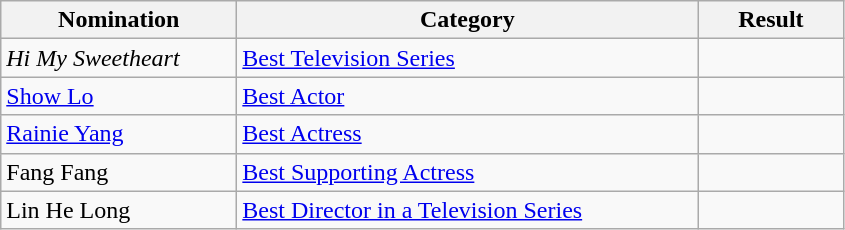<table class="wikitable">
<tr>
<th width=150>Nomination</th>
<th width=300>Category</th>
<th width=90>Result</th>
</tr>
<tr>
<td><em>Hi My Sweetheart</em></td>
<td><a href='#'>Best Television Series</a></td>
<td></td>
</tr>
<tr>
<td><a href='#'>Show Lo</a></td>
<td><a href='#'>Best Actor</a></td>
<td></td>
</tr>
<tr>
<td><a href='#'>Rainie Yang</a></td>
<td><a href='#'>Best Actress</a></td>
<td></td>
</tr>
<tr>
<td>Fang Fang</td>
<td><a href='#'>Best Supporting Actress</a></td>
<td></td>
</tr>
<tr>
<td>Lin He Long</td>
<td><a href='#'>Best Director in a Television Series</a></td>
<td></td>
</tr>
</table>
